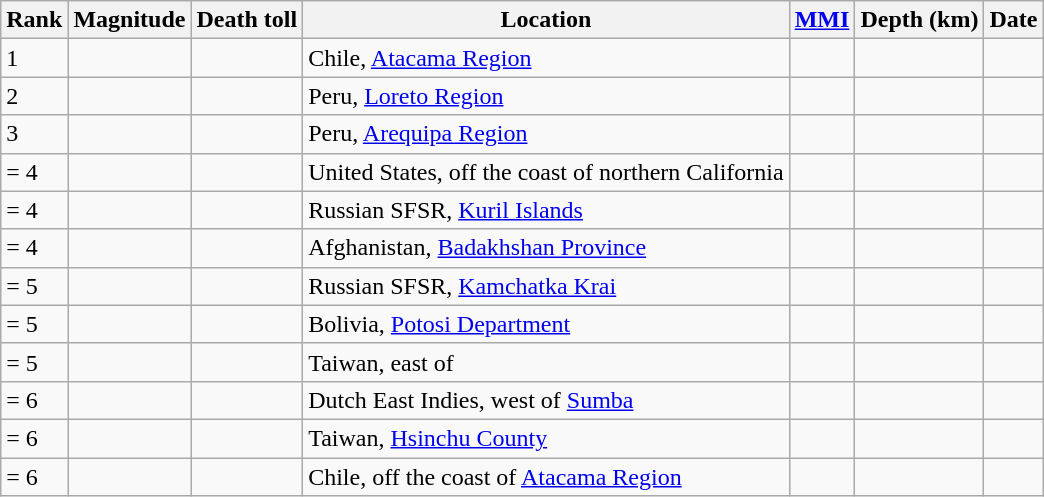<table class="sortable wikitable" style="font-size:100%;">
<tr>
<th>Rank</th>
<th>Magnitude</th>
<th>Death toll</th>
<th>Location</th>
<th><a href='#'>MMI</a></th>
<th>Depth (km)</th>
<th>Date</th>
</tr>
<tr>
<td>1</td>
<td></td>
<td></td>
<td>Chile, <a href='#'>Atacama Region</a></td>
<td></td>
<td></td>
<td></td>
</tr>
<tr>
<td>2</td>
<td></td>
<td></td>
<td>Peru, <a href='#'>Loreto Region</a></td>
<td></td>
<td></td>
<td></td>
</tr>
<tr>
<td>3</td>
<td></td>
<td></td>
<td>Peru, <a href='#'>Arequipa Region</a></td>
<td></td>
<td></td>
<td></td>
</tr>
<tr>
<td>= 4</td>
<td></td>
<td></td>
<td>United States, off the coast of northern California</td>
<td></td>
<td></td>
<td></td>
</tr>
<tr>
<td>= 4</td>
<td></td>
<td></td>
<td>Russian SFSR, <a href='#'>Kuril Islands</a></td>
<td></td>
<td></td>
<td></td>
</tr>
<tr>
<td>= 4</td>
<td></td>
<td></td>
<td>Afghanistan, <a href='#'>Badakhshan Province</a></td>
<td></td>
<td></td>
<td></td>
</tr>
<tr>
<td>= 5</td>
<td></td>
<td></td>
<td>Russian SFSR, <a href='#'>Kamchatka Krai</a></td>
<td></td>
<td></td>
<td></td>
</tr>
<tr>
<td>= 5</td>
<td></td>
<td></td>
<td>Bolivia, <a href='#'>Potosi Department</a></td>
<td></td>
<td></td>
<td></td>
</tr>
<tr>
<td>= 5</td>
<td></td>
<td></td>
<td>Taiwan, east of</td>
<td></td>
<td></td>
<td></td>
</tr>
<tr>
<td>= 6</td>
<td></td>
<td></td>
<td>Dutch East Indies, west of <a href='#'>Sumba</a></td>
<td></td>
<td></td>
<td></td>
</tr>
<tr>
<td>= 6</td>
<td></td>
<td></td>
<td>Taiwan, <a href='#'>Hsinchu County</a></td>
<td></td>
<td></td>
<td></td>
</tr>
<tr>
<td>= 6</td>
<td></td>
<td></td>
<td>Chile, off the coast of <a href='#'>Atacama Region</a></td>
<td></td>
<td></td>
<td></td>
</tr>
</table>
